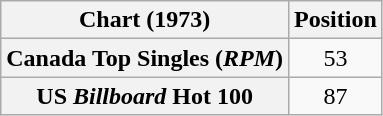<table class="wikitable plainrowheaders" style="text-align:center">
<tr>
<th>Chart (1973)</th>
<th>Position</th>
</tr>
<tr>
<th scope="row">Canada Top Singles (<em>RPM</em>)</th>
<td>53</td>
</tr>
<tr>
<th scope="row">US <em>Billboard</em> Hot 100</th>
<td>87</td>
</tr>
</table>
